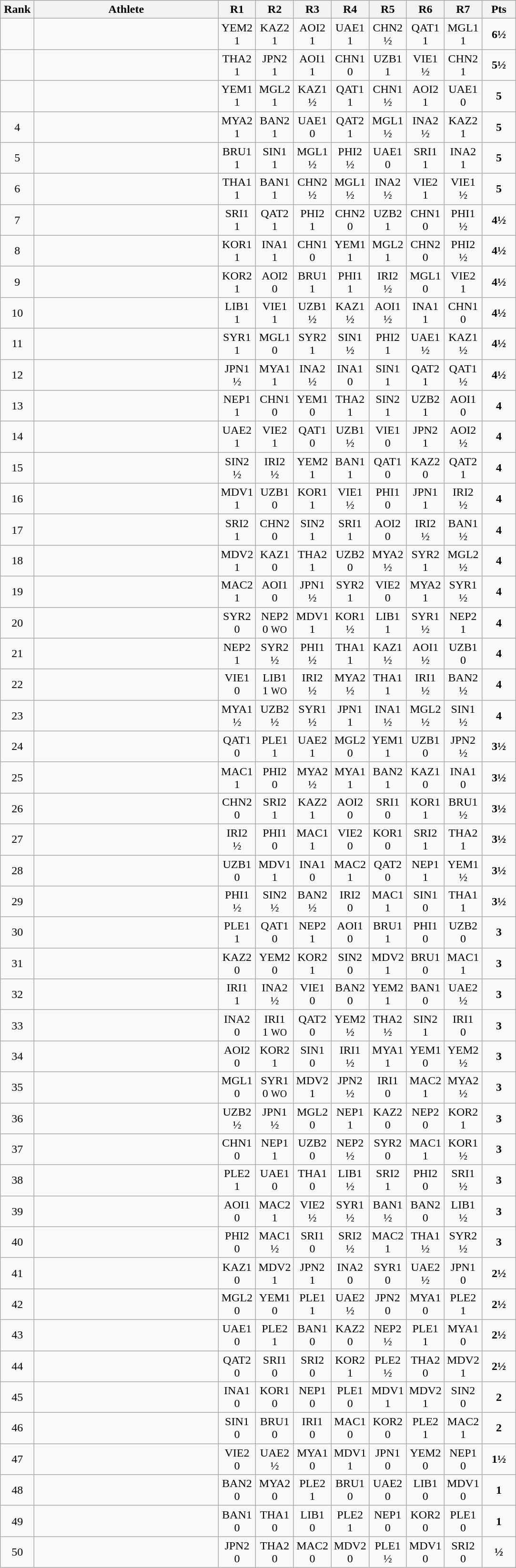<table class=wikitable style="text-align:center">
<tr>
<th width=40>Rank</th>
<th width=250>Athlete</th>
<th width=40>R1</th>
<th width=40>R2</th>
<th width=40>R3</th>
<th width=40>R4</th>
<th width=40>R5</th>
<th width=40>R6</th>
<th width=40>R7</th>
<th width=40>Pts</th>
</tr>
<tr>
<td></td>
<td align=left></td>
<td>YEM2<br>1</td>
<td>KAZ2<br>1</td>
<td>AOI2<br>1</td>
<td>UAE1<br>1</td>
<td>CHN2<br>½</td>
<td>QAT1<br>1</td>
<td>MGL1<br>1</td>
<td><strong>6½</strong></td>
</tr>
<tr>
<td></td>
<td align=left></td>
<td>THA2<br>1</td>
<td>JPN2<br>1</td>
<td>AOI1<br>1</td>
<td>CHN1<br>0</td>
<td>UZB1<br>1</td>
<td>VIE1<br>½</td>
<td>CHN2<br>1</td>
<td><strong>5½</strong></td>
</tr>
<tr>
<td></td>
<td align=left></td>
<td>YEM1<br>1</td>
<td>MGL2<br>1</td>
<td>KAZ1<br>½</td>
<td>QAT1<br>1</td>
<td>CHN1<br>½</td>
<td>AOI2<br>1</td>
<td>UAE1<br>0</td>
<td><strong>5</strong></td>
</tr>
<tr>
<td>4</td>
<td align=left></td>
<td>MYA2<br>1</td>
<td>BAN2<br>1</td>
<td>UAE1<br>0</td>
<td>QAT2<br>1</td>
<td>MGL1<br>½</td>
<td>INA2<br>½</td>
<td>KAZ2<br>1</td>
<td><strong>5</strong></td>
</tr>
<tr>
<td>5</td>
<td align=left></td>
<td>BRU1<br>1</td>
<td>SIN1<br>1</td>
<td>MGL1<br>½</td>
<td>PHI2<br>½</td>
<td>UAE1<br>0</td>
<td>SRI1<br>1</td>
<td>INA2<br>1</td>
<td><strong>5</strong></td>
</tr>
<tr>
<td>6</td>
<td align=left></td>
<td>THA1<br>1</td>
<td>BAN1<br>1</td>
<td>CHN2<br>½</td>
<td>MGL1<br>½</td>
<td>INA2<br>½</td>
<td>VIE2<br>1</td>
<td>VIE1<br>½</td>
<td><strong>5</strong></td>
</tr>
<tr>
<td>7</td>
<td align=left></td>
<td>SRI1<br>1</td>
<td>QAT2<br>1</td>
<td>PHI2<br>1</td>
<td>CHN2<br>0</td>
<td>UZB2<br>1</td>
<td>CHN1<br>0</td>
<td>PHI1<br>½</td>
<td><strong>4½</strong></td>
</tr>
<tr>
<td>8</td>
<td align=left></td>
<td>KOR1<br>1</td>
<td>INA1<br>1</td>
<td>CHN1<br>0</td>
<td>YEM1<br>1</td>
<td>MGL2<br>1</td>
<td>CHN2<br>0</td>
<td>PHI2<br>½</td>
<td><strong>4½</strong></td>
</tr>
<tr>
<td>9</td>
<td align=left></td>
<td>KOR2<br>1</td>
<td>AOI2<br>0</td>
<td>BRU1<br>1</td>
<td>PHI1<br>1</td>
<td>IRI2<br>½</td>
<td>MGL1<br>0</td>
<td>VIE2<br>1</td>
<td><strong>4½</strong></td>
</tr>
<tr>
<td>10</td>
<td align=left></td>
<td>LIB1<br>1</td>
<td>VIE1<br>1</td>
<td>UZB1<br>½</td>
<td>KAZ1<br>½</td>
<td>AOI1<br>½</td>
<td>INA1<br>1</td>
<td>CHN1<br>0</td>
<td><strong>4½</strong></td>
</tr>
<tr>
<td>11</td>
<td align=left></td>
<td>SYR1<br>1</td>
<td>MGL1<br>0</td>
<td>SYR2<br>1</td>
<td>SIN1<br>½</td>
<td>PHI2<br>1</td>
<td>UAE1<br>½</td>
<td>KAZ1<br>½</td>
<td><strong>4½</strong></td>
</tr>
<tr>
<td>12</td>
<td align=left></td>
<td>JPN1<br>½</td>
<td>MYA1<br>1</td>
<td>INA2<br>½</td>
<td>INA1<br>0</td>
<td>SIN1<br>1</td>
<td>QAT2<br>1</td>
<td>QAT1<br>½</td>
<td><strong>4½</strong></td>
</tr>
<tr>
<td>13</td>
<td align=left></td>
<td>NEP1<br>1</td>
<td>CHN1<br>0</td>
<td>YEM1<br>0</td>
<td>THA2<br>1</td>
<td>SIN2<br>1</td>
<td>UZB2<br>1</td>
<td>AOI1<br>0</td>
<td><strong>4</strong></td>
</tr>
<tr>
<td>14</td>
<td align=left></td>
<td>UAE2<br>1</td>
<td>VIE2<br>1</td>
<td>QAT1<br>0</td>
<td>UZB1<br>½</td>
<td>VIE1<br>0</td>
<td>JPN2<br>1</td>
<td>AOI2<br>½</td>
<td><strong>4</strong></td>
</tr>
<tr>
<td>15</td>
<td align=left></td>
<td>SIN2<br>½</td>
<td>IRI2<br>½</td>
<td>YEM2<br>1</td>
<td>BAN1<br>1</td>
<td>QAT1<br>0</td>
<td>KAZ2<br>0</td>
<td>QAT2<br>1</td>
<td><strong>4</strong></td>
</tr>
<tr>
<td>16</td>
<td align=left></td>
<td>MDV1<br>1</td>
<td>UZB1<br>0</td>
<td>KOR1<br>1</td>
<td>VIE1<br>½</td>
<td>PHI1<br>0</td>
<td>JPN1<br>1</td>
<td>IRI2<br>½</td>
<td><strong>4</strong></td>
</tr>
<tr>
<td>17</td>
<td align=left></td>
<td>SRI2<br>1</td>
<td>CHN2<br>0</td>
<td>SIN2<br>1</td>
<td>SRI1<br>1</td>
<td>AOI2<br>0</td>
<td>IRI2<br>½</td>
<td>BAN1<br>½</td>
<td><strong>4</strong></td>
</tr>
<tr>
<td>18</td>
<td align=left></td>
<td>MDV2<br>1</td>
<td>KAZ1<br>0</td>
<td>THA2<br>1</td>
<td>UZB2<br>0</td>
<td>MYA2<br>½</td>
<td>SYR2<br>1</td>
<td>MGL2<br>½</td>
<td><strong>4</strong></td>
</tr>
<tr>
<td>19</td>
<td align=left></td>
<td>MAC2<br>1</td>
<td>AOI1<br>0</td>
<td>JPN1<br>½</td>
<td>SYR2<br>1</td>
<td>VIE2<br>0</td>
<td>MYA2<br>1</td>
<td>SYR1<br>½</td>
<td><strong>4</strong></td>
</tr>
<tr>
<td>20</td>
<td align=left></td>
<td>SYR2<br>0</td>
<td>NEP2<br>0 <small>WO</small></td>
<td>MDV1<br>1</td>
<td>KOR1<br>½</td>
<td>LIB1<br>1</td>
<td>SYR1<br>½</td>
<td>NEP2<br>1</td>
<td><strong>4</strong></td>
</tr>
<tr>
<td>21</td>
<td align=left></td>
<td>NEP2<br>1</td>
<td>SYR2<br>½</td>
<td>PHI1<br>½</td>
<td>THA1<br>1</td>
<td>KAZ1<br>½</td>
<td>AOI1<br>½</td>
<td>UZB1<br>0</td>
<td><strong>4</strong></td>
</tr>
<tr>
<td>22</td>
<td align=left></td>
<td>VIE1<br>0</td>
<td>LIB1<br>1 <small>WO</small></td>
<td>IRI2<br>½</td>
<td>MYA2<br>½</td>
<td>THA1<br>1</td>
<td>IRI1<br>½</td>
<td>BAN2<br>½</td>
<td><strong>4</strong></td>
</tr>
<tr>
<td>23</td>
<td align=left></td>
<td>MYA1<br>½</td>
<td>UZB2<br>½</td>
<td>SYR1<br>½</td>
<td>JPN1<br>1</td>
<td>INA1<br>½</td>
<td>MGL2<br>½</td>
<td>SIN1<br>½</td>
<td><strong>4</strong></td>
</tr>
<tr>
<td>24</td>
<td align=left></td>
<td>QAT1<br>0</td>
<td>PLE1<br>1</td>
<td>UAE2<br>1</td>
<td>MGL2<br>0</td>
<td>YEM1<br>1</td>
<td>UZB1<br>0</td>
<td>JPN2<br>½</td>
<td><strong>3½</strong></td>
</tr>
<tr>
<td>25</td>
<td align=left></td>
<td>MAC1<br>1</td>
<td>PHI2<br>0</td>
<td>MYA2<br>½</td>
<td>MYA1<br>1</td>
<td>BAN2<br>1</td>
<td>KAZ1<br>0</td>
<td>INA1<br>0</td>
<td><strong>3½</strong></td>
</tr>
<tr>
<td>26</td>
<td align=left></td>
<td>CHN2<br>0</td>
<td>SRI2<br>1</td>
<td>KAZ2<br>1</td>
<td>AOI2<br>0</td>
<td>SRI1<br>0</td>
<td>KOR1<br>1</td>
<td>BRU1<br>½</td>
<td><strong>3½</strong></td>
</tr>
<tr>
<td>27</td>
<td align=left></td>
<td>IRI2<br>½</td>
<td>PHI1<br>0</td>
<td>MAC1<br>1</td>
<td>VIE2<br>0</td>
<td>KOR1<br>0</td>
<td>SRI2<br>1</td>
<td>THA2<br>1</td>
<td><strong>3½</strong></td>
</tr>
<tr>
<td>28</td>
<td align=left></td>
<td>UZB1<br>0</td>
<td>MDV1<br>1</td>
<td>INA1<br>0</td>
<td>MAC2<br>1</td>
<td>QAT2<br>0</td>
<td>NEP1<br>1</td>
<td>YEM1<br>½</td>
<td><strong>3½</strong></td>
</tr>
<tr>
<td>29</td>
<td align=left></td>
<td>PHI1<br>½</td>
<td>SIN2<br>½</td>
<td>BAN2<br>½</td>
<td>IRI2<br>0</td>
<td>MAC1<br>1</td>
<td>SIN1<br>0</td>
<td>THA1<br>1</td>
<td><strong>3½</strong></td>
</tr>
<tr>
<td>30</td>
<td align=left></td>
<td>PLE1<br>1</td>
<td>QAT1<br>0</td>
<td>NEP2<br>1</td>
<td>AOI1<br>0</td>
<td>BRU1<br>1</td>
<td>PHI1<br>0</td>
<td>UZB2<br>0</td>
<td><strong>3</strong></td>
</tr>
<tr>
<td>31</td>
<td align=left></td>
<td>KAZ2<br>0</td>
<td>YEM2<br>0</td>
<td>KOR2<br>1</td>
<td>SIN2<br>0</td>
<td>MDV2<br>1</td>
<td>BRU1<br>0</td>
<td>MAC1<br>1</td>
<td><strong>3</strong></td>
</tr>
<tr>
<td>32</td>
<td align=left></td>
<td>IRI1<br>1</td>
<td>INA2<br>½</td>
<td>VIE1<br>0</td>
<td>BAN2<br>0</td>
<td>YEM2<br>1</td>
<td>BAN1<br>0</td>
<td>UAE2<br>½</td>
<td><strong>3</strong></td>
</tr>
<tr>
<td>33</td>
<td align=left></td>
<td>INA2<br>0</td>
<td>IRI1<br>1 <small>WO</small></td>
<td>QAT2<br>0</td>
<td>YEM2<br>½</td>
<td>THA2<br>½</td>
<td>SIN2<br>1</td>
<td>IRI1<br>0</td>
<td><strong>3</strong></td>
</tr>
<tr>
<td>34</td>
<td align=left></td>
<td>AOI2<br>0</td>
<td>KOR2<br>1</td>
<td>SIN1<br>0</td>
<td>IRI1<br>½</td>
<td>MYA1<br>1</td>
<td>YEM1<br>0</td>
<td>YEM2<br>½</td>
<td><strong>3</strong></td>
</tr>
<tr>
<td>35</td>
<td align=left></td>
<td>MGL1<br>0</td>
<td>SYR1<br>0 <small>WO</small></td>
<td>MDV2<br>1</td>
<td>JPN2<br>½</td>
<td>IRI1<br>0</td>
<td>MAC2<br>1</td>
<td>MYA2<br>½</td>
<td><strong>3</strong></td>
</tr>
<tr>
<td>36</td>
<td align=left></td>
<td>UZB2<br>½</td>
<td>JPN1<br>½</td>
<td>MGL2<br>0</td>
<td>NEP1<br>1</td>
<td>KAZ2<br>0</td>
<td>NEP2<br>0</td>
<td>KOR2<br>1</td>
<td><strong>3</strong></td>
</tr>
<tr>
<td>37</td>
<td align=left></td>
<td>CHN1<br>0</td>
<td>NEP1<br>1</td>
<td>UZB2<br>0</td>
<td>NEP2<br>½</td>
<td>SYR2<br>0</td>
<td>MAC1<br>1</td>
<td>KOR1<br>½</td>
<td><strong>3</strong></td>
</tr>
<tr>
<td>38</td>
<td align=left></td>
<td>PLE2<br>1</td>
<td>UAE1<br>0</td>
<td>THA1<br>0</td>
<td>LIB1<br>½</td>
<td>SRI2<br>1</td>
<td>PHI2<br>0</td>
<td>SRI1<br>½</td>
<td><strong>3</strong></td>
</tr>
<tr>
<td>39</td>
<td align=left></td>
<td>AOI1<br>0</td>
<td>MAC2<br>1</td>
<td>VIE2<br>½</td>
<td>SYR1<br>½</td>
<td>BAN1<br>½</td>
<td>BAN2<br>0</td>
<td>LIB1<br>½</td>
<td><strong>3</strong></td>
</tr>
<tr>
<td>40</td>
<td align=left></td>
<td>PHI2<br>0</td>
<td>MAC1<br>½</td>
<td>SRI1<br>0</td>
<td>SRI2<br>½</td>
<td>MAC2<br>1</td>
<td>THA1<br>½</td>
<td>SYR2<br>½</td>
<td><strong>3</strong></td>
</tr>
<tr>
<td>41</td>
<td align=left></td>
<td>KAZ1<br>0</td>
<td>MDV2<br>1</td>
<td>JPN2<br>1</td>
<td>INA2<br>0</td>
<td>SYR1<br>0</td>
<td>UAE2<br>½</td>
<td>JPN1<br>0</td>
<td><strong>2½</strong></td>
</tr>
<tr>
<td>42</td>
<td align=left></td>
<td>MGL2<br>0</td>
<td>YEM1<br>0</td>
<td>PLE1<br>1</td>
<td>UAE2<br>½</td>
<td>JPN2<br>0</td>
<td>MYA1<br>0</td>
<td>PLE2<br>1</td>
<td><strong>2½</strong></td>
</tr>
<tr>
<td>43</td>
<td align=left></td>
<td>UAE1<br>0</td>
<td>PLE2<br>1</td>
<td>BAN1<br>0</td>
<td>KAZ2<br>0</td>
<td>NEP2<br>½</td>
<td>PLE1<br>1</td>
<td>MYA1<br>0</td>
<td><strong>2½</strong></td>
</tr>
<tr>
<td>44</td>
<td align=left></td>
<td>QAT2<br>0</td>
<td>SRI1<br>0</td>
<td>SRI2<br>0</td>
<td>KOR2<br>1</td>
<td>PLE2<br>½</td>
<td>THA2<br>0</td>
<td>MDV2<br>1</td>
<td><strong>2½</strong></td>
</tr>
<tr>
<td>45</td>
<td align=left></td>
<td>INA1<br>0</td>
<td>KOR1<br>0</td>
<td>NEP1<br>0</td>
<td>PLE1<br>0</td>
<td>MDV1<br>1</td>
<td>MDV2<br>1</td>
<td>SIN2<br>0</td>
<td><strong>2</strong></td>
</tr>
<tr>
<td>46</td>
<td align=left></td>
<td>SIN1<br>0</td>
<td>BRU1<br>0</td>
<td>IRI1<br>0</td>
<td>MAC1<br>0</td>
<td>KOR2<br>0</td>
<td>PLE2<br>1</td>
<td>MAC2<br>1</td>
<td><strong>2</strong></td>
</tr>
<tr>
<td>47</td>
<td align=left></td>
<td>VIE2<br>0</td>
<td>UAE2<br>½</td>
<td>MYA1<br>0</td>
<td>MDV1<br>1</td>
<td>JPN1<br>0</td>
<td>YEM2<br>0</td>
<td>NEP1<br>0</td>
<td><strong>1½</strong></td>
</tr>
<tr>
<td>48</td>
<td align=left></td>
<td>BAN2<br>0</td>
<td>MYA2<br>0</td>
<td>PLE2<br>1</td>
<td>BRU1<br>0</td>
<td>UAE2<br>0</td>
<td>LIB1<br>0</td>
<td>MDV1<br>0</td>
<td><strong>1</strong></td>
</tr>
<tr>
<td>49</td>
<td align=left></td>
<td>BAN1<br>0</td>
<td>THA1<br>0</td>
<td>LIB1<br>0</td>
<td>PLE2<br>1</td>
<td>NEP1<br>0</td>
<td>KOR2<br>0</td>
<td>PLE1<br>0</td>
<td><strong>1</strong></td>
</tr>
<tr>
<td>50</td>
<td align=left></td>
<td>JPN2<br>0</td>
<td>THA2<br>0</td>
<td>MAC2<br>0</td>
<td>MDV2<br>0</td>
<td>PLE1<br>½</td>
<td>MDV1<br>0</td>
<td>SRI2<br>0</td>
<td><strong>½</strong></td>
</tr>
</table>
